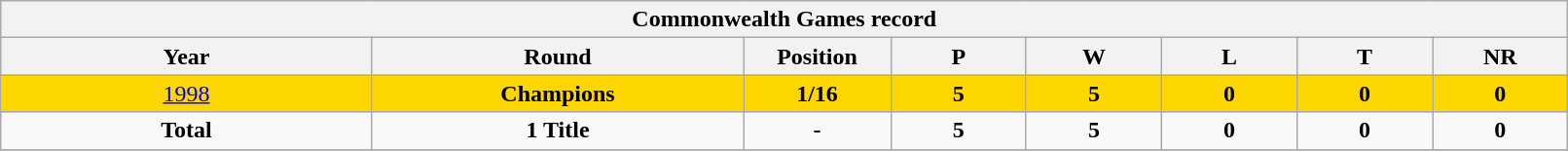<table class="wikitable" style="text-align: center; width:85%">
<tr>
<th colspan="10">Commonwealth Games record</th>
</tr>
<tr>
<th width="150">Year</th>
<th width="150">Round</th>
<th width="50">Position</th>
<th width="50">P</th>
<th width="50">W</th>
<th width="50">L</th>
<th width="50">T</th>
<th width="50">NR</th>
</tr>
<tr style="background:gold;">
<td> <a href='#'>1998</a></td>
<td><strong>Champions</strong></td>
<td><strong>1/16</strong></td>
<td><strong>5</strong></td>
<td><strong>5</strong></td>
<td><strong>0</strong></td>
<td><strong>0</strong></td>
<td><strong>0</strong></td>
</tr>
<tr>
<td><strong>Total</strong></td>
<td><strong>1 Title</strong></td>
<td><strong>-</strong></td>
<td><strong>5</strong></td>
<td><strong>5</strong></td>
<td><strong>0</strong></td>
<td><strong>0</strong></td>
<td><strong>0</strong></td>
</tr>
<tr>
</tr>
</table>
